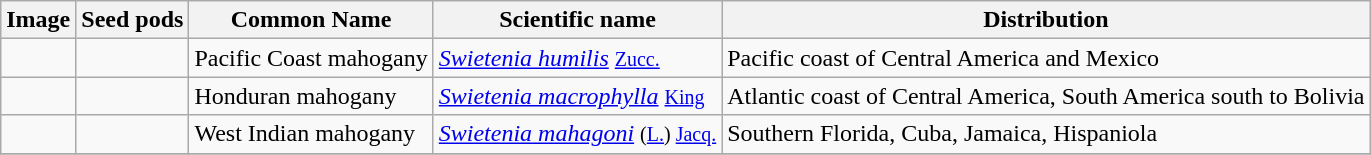<table class="wikitable">
<tr>
<th>Image</th>
<th>Seed pods</th>
<th>Common Name</th>
<th>Scientific name</th>
<th>Distribution</th>
</tr>
<tr>
<td></td>
<td></td>
<td>Pacific Coast mahogany</td>
<td><em><a href='#'>Swietenia humilis</a></em> <small><a href='#'>Zucc.</a></small></td>
<td>Pacific coast of Central America and Mexico</td>
</tr>
<tr>
<td></td>
<td></td>
<td>Honduran mahogany</td>
<td><em><a href='#'>Swietenia macrophylla</a></em> <small><a href='#'>King</a></small></td>
<td>Atlantic coast of Central America, South America south to Bolivia</td>
</tr>
<tr>
<td></td>
<td></td>
<td>West Indian mahogany</td>
<td><em><a href='#'>Swietenia mahagoni</a></em> <small>(<a href='#'>L.</a>) <a href='#'>Jacq.</a></small></td>
<td>Southern Florida, Cuba, Jamaica, Hispaniola</td>
</tr>
<tr>
</tr>
</table>
